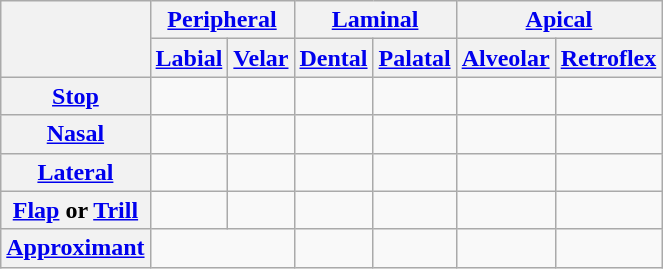<table class="wikitable" style="text-align: center;">
<tr>
<th rowspan="2" colspan="2"></th>
<th colspan="2"><a href='#'>Peripheral</a></th>
<th colspan="2"><a href='#'>Laminal</a></th>
<th colspan="2"><a href='#'>Apical</a></th>
</tr>
<tr>
<th><a href='#'>Labial</a></th>
<th><a href='#'>Velar</a></th>
<th><a href='#'>Dental</a></th>
<th><a href='#'>Palatal</a></th>
<th><a href='#'>Alveolar</a></th>
<th><a href='#'>Retroflex</a></th>
</tr>
<tr>
<th colspan="2"><a href='#'>Stop</a></th>
<td></td>
<td></td>
<td></td>
<td></td>
<td></td>
<td></td>
</tr>
<tr>
<th colspan="2"><a href='#'>Nasal</a></th>
<td></td>
<td></td>
<td></td>
<td></td>
<td></td>
<td></td>
</tr>
<tr>
<th colspan="2"><a href='#'>Lateral</a></th>
<td></td>
<td></td>
<td></td>
<td></td>
<td></td>
<td></td>
</tr>
<tr>
<th colspan="2"><a href='#'>Flap</a> or <a href='#'>Trill</a></th>
<td></td>
<td></td>
<td></td>
<td></td>
<td></td>
<td></td>
</tr>
<tr>
<th colspan="2"><a href='#'>Approximant</a></th>
<td colspan="2"></td>
<td></td>
<td></td>
<td></td>
<td></td>
</tr>
</table>
